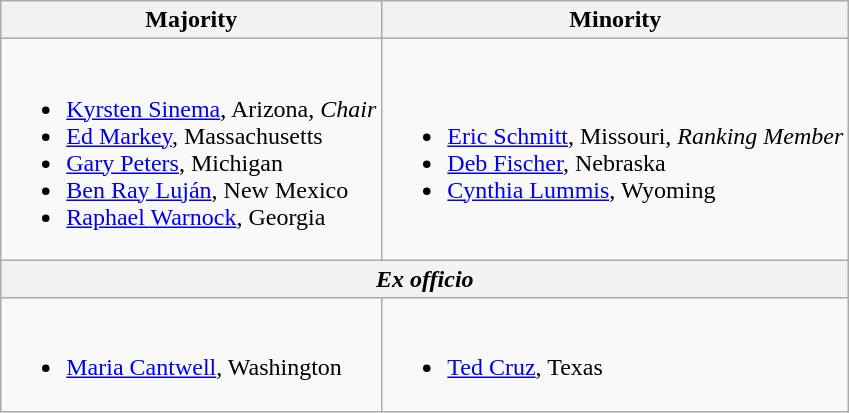<table class=wikitable>
<tr>
<th>Majority</th>
<th>Minority</th>
</tr>
<tr>
<td><br><ul><li><span><a href='#'>Kyrsten Sinema</a>, Arizona, <em>Chair</em></span></li><li><a href='#'>Ed Markey</a>, Massachusetts</li><li><a href='#'>Gary Peters</a>, Michigan</li><li><a href='#'>Ben Ray Luján</a>, New Mexico</li><li><a href='#'>Raphael Warnock</a>, Georgia</li></ul></td>
<td><br><ul><li><a href='#'>Eric Schmitt</a>, Missouri, <em>Ranking Member</em></li><li><a href='#'>Deb Fischer</a>, Nebraska</li><li><a href='#'>Cynthia Lummis</a>, Wyoming</li></ul></td>
</tr>
<tr>
<th colspan=2><em>Ex officio</em></th>
</tr>
<tr>
<td><br><ul><li><a href='#'>Maria Cantwell</a>, Washington</li></ul></td>
<td><br><ul><li><a href='#'>Ted Cruz</a>, Texas</li></ul></td>
</tr>
</table>
